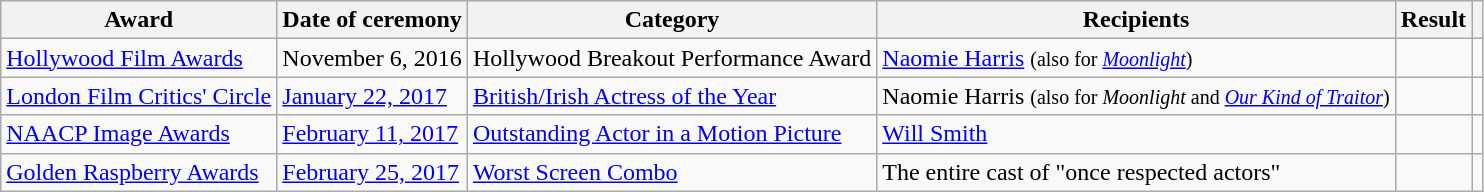<table class="wikitable sortable">
<tr>
<th>Award</th>
<th>Date of ceremony</th>
<th>Category</th>
<th>Recipients</th>
<th>Result</th>
<th></th>
</tr>
<tr>
<td><a href='#'>Hollywood Film Awards</a></td>
<td>November 6, 2016</td>
<td>Hollywood Breakout Performance Award</td>
<td><a href='#'>Naomie Harris</a> <small>(also for <em><a href='#'>Moonlight</a></em>)</small></td>
<td></td>
<td></td>
</tr>
<tr>
<td><a href='#'>London Film Critics' Circle</a></td>
<td><a href='#'>January 22, 2017</a></td>
<td><a href='#'>British/Irish Actress of the Year</a></td>
<td>Naomie Harris <small>(also for <em>Moonlight</em> and <em><a href='#'>Our Kind of Traitor</a></em>)</small></td>
<td></td>
<td></td>
</tr>
<tr>
<td><a href='#'>NAACP Image Awards</a></td>
<td><a href='#'>February 11, 2017</a></td>
<td><a href='#'>Outstanding Actor in a Motion Picture</a></td>
<td><a href='#'>Will Smith</a></td>
<td></td>
<td></td>
</tr>
<tr>
<td><a href='#'>Golden Raspberry Awards</a></td>
<td><a href='#'>February 25, 2017</a></td>
<td><a href='#'>Worst Screen Combo</a></td>
<td>The entire cast of "once respected actors"</td>
<td></td>
<td></td>
</tr>
</table>
